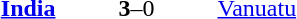<table>
<tr>
<th width=200></th>
<th width=100></th>
<th width=200></th>
</tr>
<tr>
<td align=right><strong><a href='#'>India</a> </strong></td>
<td align=center><strong>3</strong>–0</td>
<td> <a href='#'>Vanuatu</a></td>
</tr>
</table>
